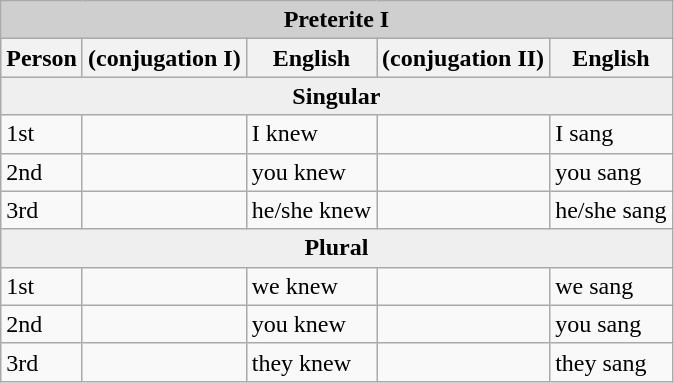<table class="wikitable">
<tr>
<th colspan="5" style="background:#cfcfcf;">Preterite I</th>
</tr>
<tr style="background:#dfdfdf;" |>
<th>Person</th>
<th> (conjugation I)</th>
<th>English</th>
<th> (conjugation II)</th>
<th>English</th>
</tr>
<tr>
<th colspan="5" style="background:#efefef">Singular</th>
</tr>
<tr>
<td>1st</td>
<td></td>
<td>I knew</td>
<td></td>
<td>I sang</td>
</tr>
<tr>
<td>2nd</td>
<td></td>
<td>you knew</td>
<td></td>
<td>you sang</td>
</tr>
<tr>
<td>3rd</td>
<td></td>
<td>he/she knew</td>
<td></td>
<td>he/she sang</td>
</tr>
<tr>
<th colspan="5" style="background:#efefef">Plural</th>
</tr>
<tr>
<td>1st</td>
<td></td>
<td>we knew</td>
<td></td>
<td>we sang</td>
</tr>
<tr>
<td>2nd</td>
<td></td>
<td>you knew</td>
<td></td>
<td>you sang</td>
</tr>
<tr>
<td>3rd</td>
<td></td>
<td>they knew</td>
<td></td>
<td>they sang</td>
</tr>
</table>
